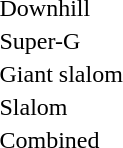<table>
<tr>
<td>Downhill<br></td>
<td></td>
<td></td>
<td></td>
</tr>
<tr>
<td>Super-G<br></td>
<td></td>
<td></td>
<td></td>
</tr>
<tr>
<td>Giant slalom<br></td>
<td></td>
<td></td>
<td></td>
</tr>
<tr>
<td>Slalom<br></td>
<td></td>
<td></td>
<td></td>
</tr>
<tr>
<td>Combined<br></td>
<td></td>
<td></td>
<td></td>
</tr>
</table>
